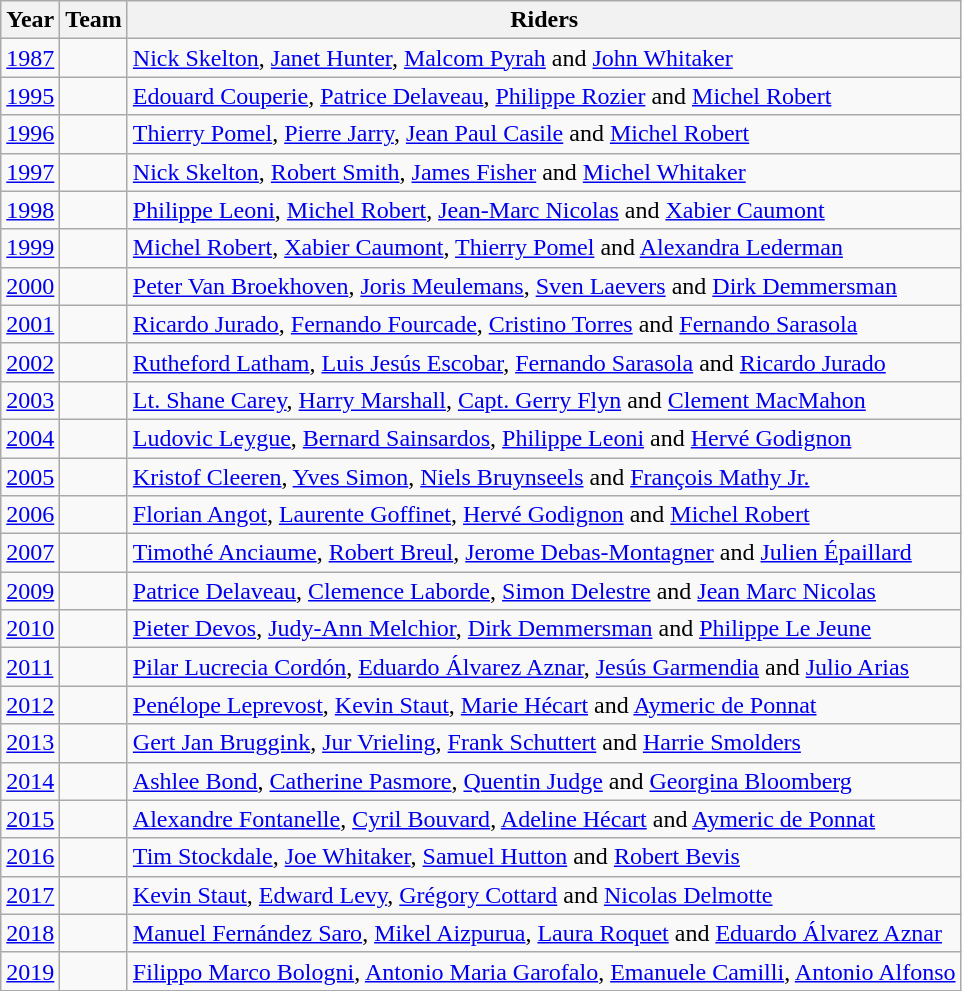<table class="wikitable">
<tr>
<th>Year</th>
<th>Team</th>
<th>Riders</th>
</tr>
<tr>
<td><a href='#'>1987</a> </td>
<td></td>
<td><a href='#'>Nick Skelton</a>, <a href='#'>Janet Hunter</a>, <a href='#'>Malcom Pyrah</a> and <a href='#'>John Whitaker</a></td>
</tr>
<tr>
<td><a href='#'>1995</a> </td>
<td></td>
<td><a href='#'>Edouard Couperie</a>, <a href='#'>Patrice Delaveau</a>, <a href='#'>Philippe Rozier</a> and <a href='#'>Michel Robert</a></td>
</tr>
<tr>
<td><a href='#'>1996</a></td>
<td></td>
<td><a href='#'>Thierry Pomel</a>, <a href='#'>Pierre Jarry</a>, <a href='#'>Jean Paul Casile</a> and <a href='#'>Michel Robert</a></td>
</tr>
<tr>
<td><a href='#'>1997</a> </td>
<td></td>
<td><a href='#'>Nick Skelton</a>, <a href='#'>Robert Smith</a>, <a href='#'>James Fisher</a> and <a href='#'>Michel Whitaker</a></td>
</tr>
<tr>
<td><a href='#'>1998</a></td>
<td></td>
<td><a href='#'>Philippe Leoni</a>, <a href='#'>Michel Robert</a>, <a href='#'>Jean-Marc Nicolas</a> and <a href='#'>Xabier Caumont</a></td>
</tr>
<tr>
<td><a href='#'>1999</a> </td>
<td></td>
<td><a href='#'>Michel Robert</a>, <a href='#'>Xabier Caumont</a>, <a href='#'>Thierry Pomel</a> and <a href='#'>Alexandra Lederman</a></td>
</tr>
<tr>
<td><a href='#'>2000</a> </td>
<td></td>
<td><a href='#'>Peter Van Broekhoven</a>, <a href='#'>Joris Meulemans</a>, <a href='#'>Sven Laevers</a> and <a href='#'>Dirk Demmersman</a></td>
</tr>
<tr>
<td><a href='#'>2001</a></td>
<td></td>
<td><a href='#'>Ricardo Jurado</a>, <a href='#'>Fernando Fourcade</a>, <a href='#'>Cristino Torres</a> and <a href='#'>Fernando Sarasola</a></td>
</tr>
<tr>
<td><a href='#'>2002</a></td>
<td></td>
<td><a href='#'>Rutheford Latham</a>, <a href='#'>Luis Jesús Escobar</a>, <a href='#'>Fernando Sarasola</a> and <a href='#'>Ricardo Jurado</a></td>
</tr>
<tr>
<td><a href='#'>2003</a> </td>
<td></td>
<td><a href='#'>Lt. Shane Carey</a>, <a href='#'>Harry Marshall</a>, <a href='#'>Capt. Gerry Flyn</a> and <a href='#'>Clement MacMahon</a></td>
</tr>
<tr>
<td><a href='#'>2004</a></td>
<td></td>
<td><a href='#'>Ludovic Leygue</a>, <a href='#'>Bernard Sainsardos</a>, <a href='#'>Philippe Leoni</a> and <a href='#'>Hervé Godignon</a></td>
</tr>
<tr>
<td><a href='#'>2005</a></td>
<td></td>
<td><a href='#'>Kristof Cleeren</a>, <a href='#'>Yves Simon</a>, <a href='#'>Niels Bruynseels</a> and <a href='#'>François Mathy Jr.</a></td>
</tr>
<tr>
<td><a href='#'>2006</a></td>
<td></td>
<td><a href='#'>Florian Angot</a>, <a href='#'>Laurente Goffinet</a>, <a href='#'>Hervé Godignon</a> and <a href='#'>Michel Robert</a></td>
</tr>
<tr>
<td><a href='#'>2007</a></td>
<td></td>
<td><a href='#'>Timothé Anciaume</a>, <a href='#'>Robert Breul</a>, <a href='#'>Jerome Debas-Montagner</a> and <a href='#'>Julien Épaillard</a></td>
</tr>
<tr>
<td><a href='#'>2009</a> </td>
<td></td>
<td><a href='#'>Patrice Delaveau</a>, <a href='#'>Clemence Laborde</a>, <a href='#'>Simon Delestre</a> and <a href='#'>Jean Marc Nicolas</a></td>
</tr>
<tr>
<td><a href='#'>2010</a></td>
<td></td>
<td><a href='#'>Pieter Devos</a>, <a href='#'>Judy-Ann Melchior</a>, <a href='#'>Dirk Demmersman</a> and <a href='#'>Philippe Le Jeune</a></td>
</tr>
<tr>
<td><a href='#'>2011</a></td>
<td></td>
<td><a href='#'>Pilar Lucrecia Cordón</a>, <a href='#'>Eduardo Álvarez Aznar</a>, <a href='#'>Jesús Garmendia</a> and <a href='#'>Julio Arias</a></td>
</tr>
<tr>
<td><a href='#'>2012</a></td>
<td></td>
<td><a href='#'>Penélope Leprevost</a>, <a href='#'>Kevin Staut</a>, <a href='#'>Marie Hécart</a> and <a href='#'>Aymeric de Ponnat</a></td>
</tr>
<tr>
<td><a href='#'>2013</a> </td>
<td></td>
<td><a href='#'>Gert Jan Bruggink</a>, <a href='#'>Jur Vrieling</a>, <a href='#'>Frank Schuttert</a> and <a href='#'>Harrie Smolders</a></td>
</tr>
<tr>
<td><a href='#'>2014</a></td>
<td></td>
<td><a href='#'>Ashlee Bond</a>, <a href='#'>Catherine Pasmore</a>, <a href='#'>Quentin Judge</a> and <a href='#'>Georgina Bloomberg</a></td>
</tr>
<tr>
<td><a href='#'>2015</a></td>
<td></td>
<td><a href='#'>Alexandre Fontanelle</a>, <a href='#'>Cyril Bouvard</a>, <a href='#'>Adeline Hécart</a> and <a href='#'>Aymeric de Ponnat</a></td>
</tr>
<tr>
<td><a href='#'>2016</a></td>
<td></td>
<td><a href='#'>Tim Stockdale</a>, <a href='#'>Joe Whitaker</a>, <a href='#'>Samuel Hutton</a> and <a href='#'>Robert Bevis</a></td>
</tr>
<tr>
<td><a href='#'>2017</a> </td>
<td></td>
<td><a href='#'>Kevin Staut</a>, <a href='#'>Edward Levy</a>, <a href='#'>Grégory Cottard</a> and <a href='#'>Nicolas Delmotte</a></td>
</tr>
<tr>
<td><a href='#'>2018</a></td>
<td></td>
<td><a href='#'>Manuel Fernández Saro</a>, <a href='#'>Mikel Aizpurua</a>, <a href='#'>Laura Roquet</a> and <a href='#'>Eduardo Álvarez Aznar</a></td>
</tr>
<tr>
<td><a href='#'>2019</a></td>
<td></td>
<td><a href='#'>Filippo Marco Bologni</a>, <a href='#'>Antonio Maria Garofalo</a>, <a href='#'>Emanuele Camilli</a>, <a href='#'>Antonio Alfonso</a></td>
</tr>
</table>
